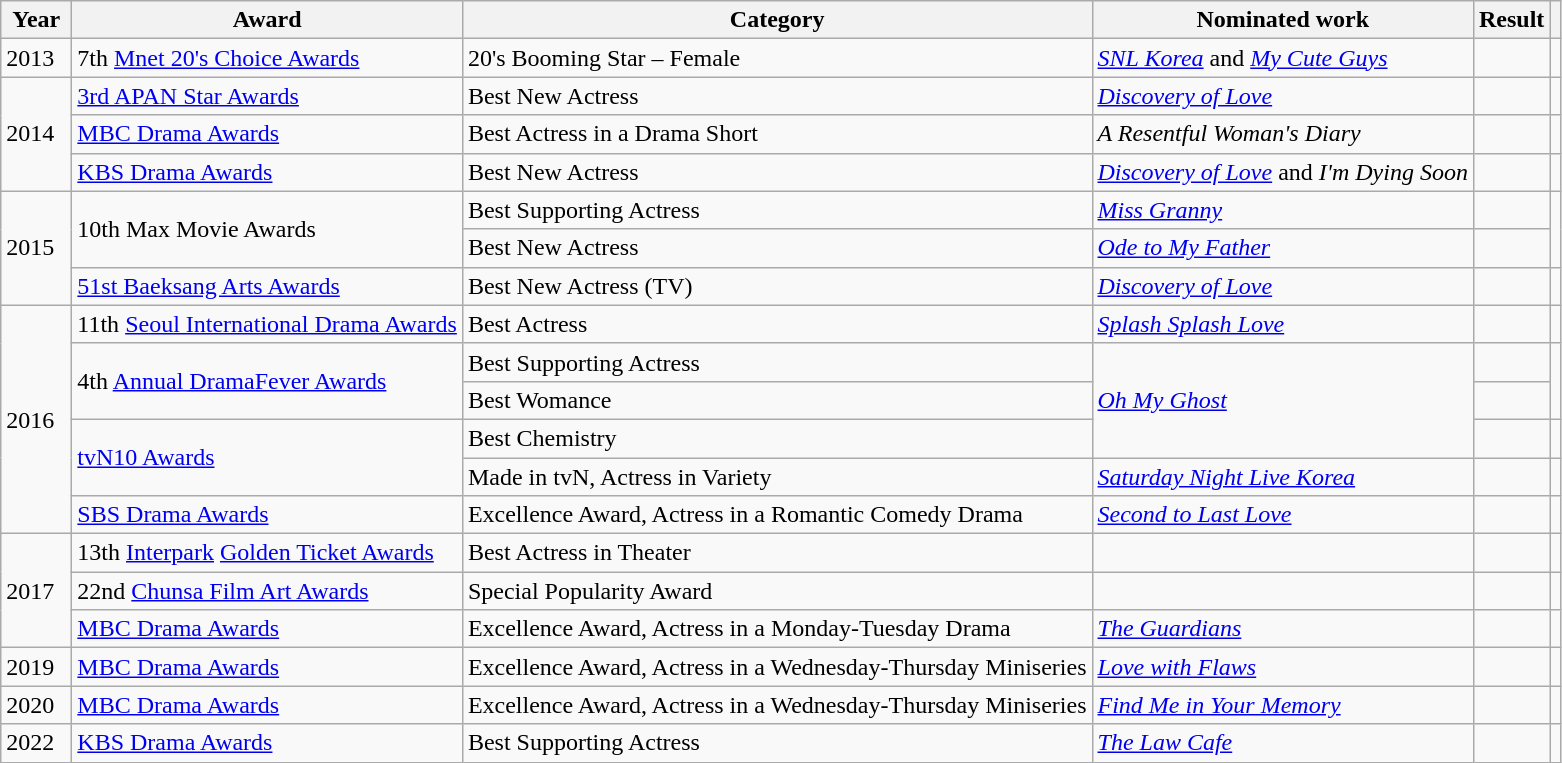<table class="wikitable">
<tr>
<th width=40>Year</th>
<th>Award</th>
<th scope="col">Category</th>
<th>Nominated work</th>
<th scope="col">Result</th>
<th scope="col" class="unsortable"></th>
</tr>
<tr>
<td>2013</td>
<td>7th <a href='#'>Mnet 20's Choice Awards</a></td>
<td>20's Booming Star – Female</td>
<td><em><a href='#'>SNL Korea</a></em> and <em><a href='#'>My Cute Guys</a></em></td>
<td></td>
<td></td>
</tr>
<tr>
<td rowspan="3">2014</td>
<td><a href='#'>3rd APAN Star Awards</a></td>
<td>Best New Actress</td>
<td><em><a href='#'>Discovery of Love</a></em></td>
<td></td>
<td></td>
</tr>
<tr>
<td><a href='#'>MBC Drama Awards</a></td>
<td>Best Actress in a Drama Short</td>
<td><em>A Resentful Woman's Diary</em></td>
<td></td>
<td></td>
</tr>
<tr>
<td><a href='#'>KBS Drama Awards</a></td>
<td>Best New Actress</td>
<td><em><a href='#'>Discovery of Love</a></em> and <em>I'm Dying Soon</em></td>
<td></td>
<td></td>
</tr>
<tr>
<td rowspan="3">2015</td>
<td rowspan="2">10th Max Movie Awards</td>
<td>Best Supporting Actress</td>
<td><em><a href='#'>Miss Granny</a></em></td>
<td></td>
<td rowspan="2"></td>
</tr>
<tr>
<td>Best New Actress</td>
<td><em><a href='#'>Ode to My Father</a></em></td>
<td></td>
</tr>
<tr>
<td><a href='#'>51st Baeksang Arts Awards</a></td>
<td>Best New Actress (TV)</td>
<td><em><a href='#'>Discovery of Love</a></em></td>
<td></td>
<td></td>
</tr>
<tr>
<td rowspan="6">2016</td>
<td>11th <a href='#'>Seoul International Drama Awards</a></td>
<td>Best Actress</td>
<td><em><a href='#'>Splash Splash Love</a></em></td>
<td></td>
<td></td>
</tr>
<tr>
<td rowspan="2">4th <a href='#'>Annual DramaFever Awards</a></td>
<td>Best Supporting Actress</td>
<td rowspan="3"><em><a href='#'>Oh My Ghost</a></em></td>
<td></td>
<td rowspan="2"></td>
</tr>
<tr>
<td>Best Womance </td>
<td></td>
</tr>
<tr>
<td rowspan="2"><a href='#'>tvN10 Awards</a></td>
<td>Best Chemistry </td>
<td></td>
<td></td>
</tr>
<tr>
<td>Made in tvN, Actress in Variety</td>
<td><em><a href='#'>Saturday Night Live Korea</a></em></td>
<td></td>
<td></td>
</tr>
<tr>
<td><a href='#'>SBS Drama Awards</a></td>
<td>Excellence Award, Actress in a Romantic Comedy Drama</td>
<td><em><a href='#'>Second to Last Love</a></em></td>
<td></td>
<td></td>
</tr>
<tr>
<td rowspan="3">2017</td>
<td>13th <a href='#'>Interpark</a> <a href='#'>Golden Ticket Awards</a></td>
<td>Best Actress in Theater</td>
<td><em></em></td>
<td></td>
<td></td>
</tr>
<tr>
<td>22nd <a href='#'>Chunsa Film Art Awards</a></td>
<td>Special Popularity Award</td>
<td></td>
<td></td>
<td></td>
</tr>
<tr>
<td><a href='#'>MBC Drama Awards</a></td>
<td>Excellence Award, Actress in a Monday-Tuesday Drama</td>
<td><em><a href='#'>The Guardians</a></em></td>
<td></td>
<td></td>
</tr>
<tr>
<td>2019</td>
<td><a href='#'>MBC Drama Awards</a></td>
<td>Excellence Award, Actress in a Wednesday-Thursday Miniseries</td>
<td><em><a href='#'>Love with Flaws</a></em></td>
<td></td>
<td></td>
</tr>
<tr>
<td>2020</td>
<td><a href='#'>MBC Drama Awards</a></td>
<td>Excellence Award, Actress in a Wednesday-Thursday Miniseries</td>
<td><em><a href='#'>Find Me in Your Memory</a></em></td>
<td></td>
<td></td>
</tr>
<tr>
<td>2022</td>
<td><a href='#'>KBS Drama Awards</a></td>
<td>Best Supporting Actress</td>
<td><em><a href='#'>The Law Cafe</a></em></td>
<td></td>
<td></td>
</tr>
</table>
